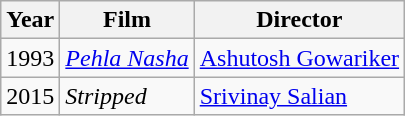<table class="wikitable">
<tr>
<th>Year</th>
<th>Film</th>
<th>Director</th>
</tr>
<tr>
<td>1993</td>
<td><em><a href='#'>Pehla Nasha</a></em></td>
<td><a href='#'>Ashutosh Gowariker</a></td>
</tr>
<tr>
<td>2015</td>
<td><em>Stripped</em></td>
<td><a href='#'>Srivinay Salian</a></td>
</tr>
</table>
